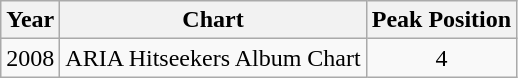<table class="wikitable">
<tr>
<th>Year</th>
<th>Chart</th>
<th>Peak Position</th>
</tr>
<tr>
<td>2008</td>
<td>ARIA Hitseekers Album Chart</td>
<td style="text-align:center;">4</td>
</tr>
</table>
